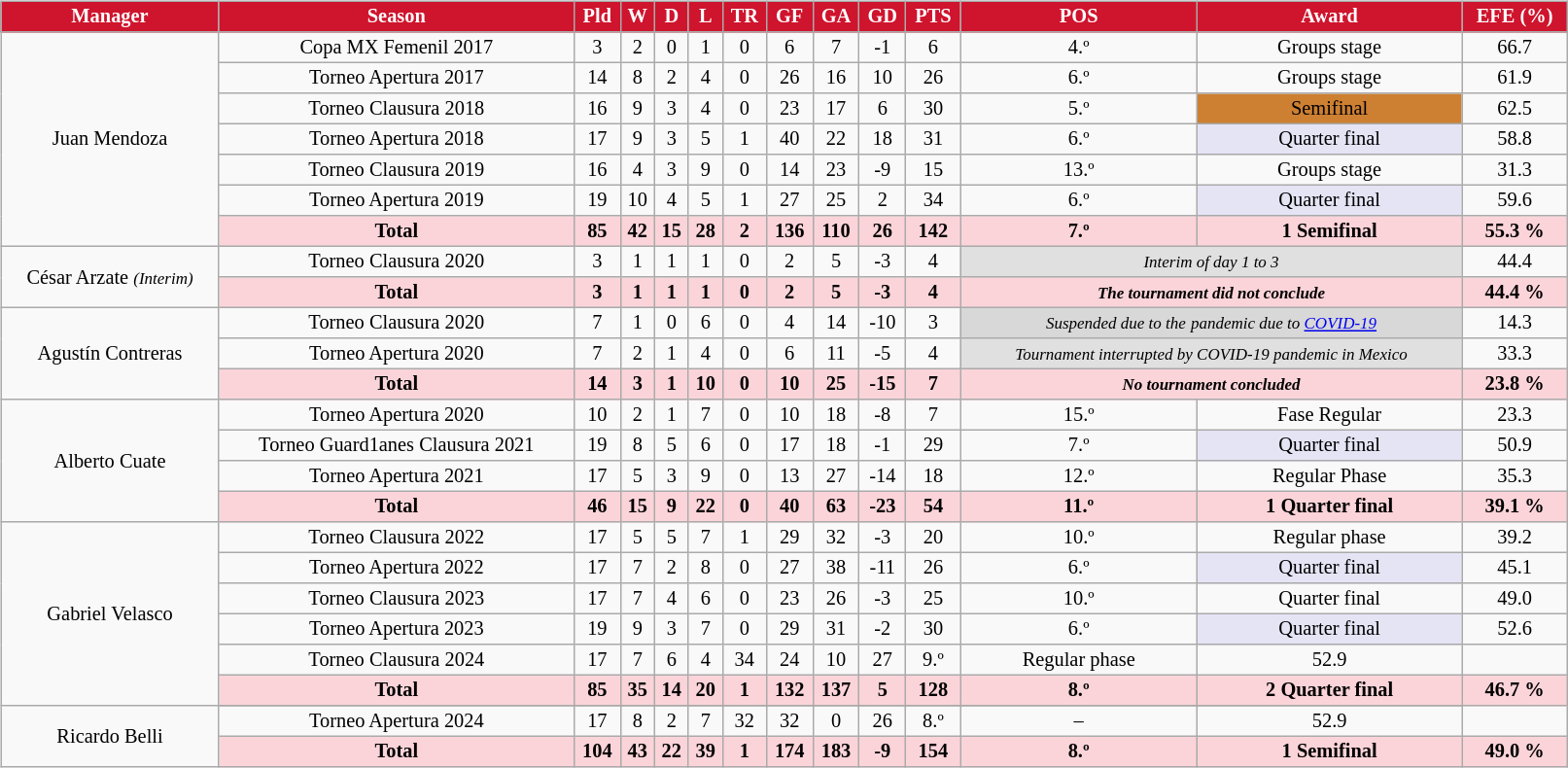<table width="95%">
<tr>
<td valign="top" width="85%"><br><table align="center" border="1" width="90%" cellpadding="2" cellspacing="0" style="background: #f9f9f9; border: 1px #aaa solid; border-collapse: collapse; font-size: 85%; text-align: center;">
<tr align="center" style="color:White; background:#cf142d">
<th>Manager</th>
<th>Season</th>
<th>Pld</th>
<th>W</th>
<th>D</th>
<th>L</th>
<th>TR</th>
<th>GF</th>
<th>GA</th>
<th>GD</th>
<th>PTS</th>
<th>POS</th>
<th>Award</th>
<th>EFE (%)</th>
</tr>
<tr>
<td rowspan="7"> Juan Mendoza</td>
<td>Copa MX Femenil 2017</td>
<td>3</td>
<td>2</td>
<td>0</td>
<td>1</td>
<td>0</td>
<td>6</td>
<td>7</td>
<td>-1</td>
<td>6</td>
<td>4.º</td>
<td>Groups stage</td>
<td>66.7</td>
</tr>
<tr align="center">
<td>Torneo Apertura 2017</td>
<td>14</td>
<td>8</td>
<td>2</td>
<td>4</td>
<td>0</td>
<td>26</td>
<td>16</td>
<td>10</td>
<td>26</td>
<td>6.º</td>
<td>Groups stage</td>
<td>61.9</td>
</tr>
<tr align="center">
<td>Torneo Clausura 2018</td>
<td>16</td>
<td>9</td>
<td>3</td>
<td>4</td>
<td>0</td>
<td>23</td>
<td>17</td>
<td>6</td>
<td>30</td>
<td>5.º</td>
<td bgcolor=" #CD7F32">Semifinal</td>
<td>62.5</td>
</tr>
<tr>
<td>Torneo Apertura 2018</td>
<td>17</td>
<td>9</td>
<td>3</td>
<td>5</td>
<td>1</td>
<td>40</td>
<td>22</td>
<td>18</td>
<td>31</td>
<td>6.º</td>
<td bgcolor="#e5e4f5" ">Quarter final</td>
<td>58.8</td>
</tr>
<tr>
<td>Torneo Clausura 2019</td>
<td>16</td>
<td>4</td>
<td>3</td>
<td>9</td>
<td>0</td>
<td>14</td>
<td>23</td>
<td>-9</td>
<td>15</td>
<td>13.º</td>
<td>Groups stage</td>
<td>31.3</td>
</tr>
<tr>
<td>Torneo Apertura 2019</td>
<td>19</td>
<td>10</td>
<td>4</td>
<td>5</td>
<td>1</td>
<td>27</td>
<td>25</td>
<td>2</td>
<td>34</td>
<td>6.º</td>
<td bgcolor="#e5e4f5" ">Quarter final</td>
<td>59.6</td>
</tr>
<tr align="center" style="background:#fbd4d9">
<th>Total</th>
<th>85</th>
<th>42</th>
<th>15</th>
<th>28</th>
<th>2</th>
<th>136</th>
<th>110</th>
<th>26</th>
<th>142</th>
<th>7.º</th>
<th>1 Semifinal</th>
<th>55.3 %</th>
</tr>
<tr align="center">
<td rowspan="2"> César Arzate <em><small>(Interim)</small></em></td>
<td>Torneo Clausura 2020</td>
<td>3</td>
<td>1</td>
<td>1</td>
<td>1</td>
<td>0</td>
<td>2</td>
<td>5</td>
<td>-3</td>
<td>4</td>
<td colspan="2" bgcolor="#E0E0E0"><em><small>Interim of day 1 to 3</small></em></td>
<td>44.4</td>
</tr>
<tr align="center" style="background:#fbd4d9">
<th>Total</th>
<th>3</th>
<th>1</th>
<th>1</th>
<th>1</th>
<th>0</th>
<th>2</th>
<th>5</th>
<th>-3</th>
<th>4</th>
<th colspan="2"><small><em>The tournament did not conclude</em></small></th>
<th>44.4 %</th>
</tr>
<tr align="center" |Torneo Clausura 2020>
<td rowspan="3"> Agustín Contreras</td>
<td>Torneo Clausura 2020</td>
<td>7</td>
<td>1</td>
<td>0</td>
<td>6</td>
<td>0</td>
<td>4</td>
<td>14</td>
<td>-10</td>
<td>3</td>
<td colspan="2" bgcolor="#D8D8D8"><em><small>Suspended due to the</small></em> <em><small>pandemic due to <a href='#'>COVID-19</a></small></em></td>
<td>14.3</td>
</tr>
<tr align="center">
<td>Torneo Apertura 2020</td>
<td>7</td>
<td>2</td>
<td>1</td>
<td>4</td>
<td>0</td>
<td>6</td>
<td>11</td>
<td>-5</td>
<td>4</td>
<td colspan="2" bgcolor="#E0E0E0"><em><small>Tournament interrupted by </small></em> <em><small> COVID-19 pandemic in Mexico </small></em></td>
<td>33.3</td>
</tr>
<tr align="center" style="background:#fbd4d9">
<th>Total</th>
<th>14</th>
<th>3</th>
<th>1</th>
<th>10</th>
<th>0</th>
<th>10</th>
<th>25</th>
<th>-15</th>
<th>7</th>
<th colspan="2"><small><em>No tournament concluded</em></small></th>
<th>23.8 %</th>
</tr>
<tr>
<td rowspan="4"> Alberto Cuate</td>
<td>Torneo Apertura 2020</td>
<td>10</td>
<td>2</td>
<td>1</td>
<td>7</td>
<td>0</td>
<td>10</td>
<td>18</td>
<td>-8</td>
<td>7</td>
<td>15.º</td>
<td>Fase Regular</td>
<td>23.3</td>
</tr>
<tr>
<td>Torneo Guard1anes Clausura 2021</td>
<td>19</td>
<td>8</td>
<td>5</td>
<td>6</td>
<td>0</td>
<td>17</td>
<td>18</td>
<td>-1</td>
<td>29</td>
<td>7.º</td>
<td bgcolor="#e5e4f5" ">Quarter final</td>
<td>50.9</td>
</tr>
<tr>
<td>Torneo Apertura 2021</td>
<td>17</td>
<td>5</td>
<td>3</td>
<td>9</td>
<td>0</td>
<td>13</td>
<td>27</td>
<td>-14</td>
<td>18</td>
<td>12.º</td>
<td>Regular Phase</td>
<td>35.3</td>
</tr>
<tr align="center" style="background:#fbd4d9">
<th>Total</th>
<th>46</th>
<th>15</th>
<th>9</th>
<th>22</th>
<th>0</th>
<th>40</th>
<th>63</th>
<th>-23</th>
<th>54</th>
<th>11.º</th>
<th>1 Quarter final</th>
<th>39.1 %</th>
</tr>
<tr>
<td rowspan="6"> Gabriel Velasco</td>
<td>Torneo Clausura 2022</td>
<td>17</td>
<td>5</td>
<td>5</td>
<td>7</td>
<td>1</td>
<td>29</td>
<td>32</td>
<td>-3</td>
<td>20</td>
<td>10.º</td>
<td>Regular phase</td>
<td>39.2</td>
</tr>
<tr align="center">
<td>Torneo Apertura 2022</td>
<td>17</td>
<td>7</td>
<td>2</td>
<td>8</td>
<td>0</td>
<td>27</td>
<td>38</td>
<td>-11</td>
<td>26</td>
<td>6.º</td>
<td bgcolor="#e5e4f5" ">Quarter final</td>
<td>45.1</td>
</tr>
<tr align="center">
<td>Torneo Clausura 2023</td>
<td>17</td>
<td>7</td>
<td>4</td>
<td>6</td>
<td>0</td>
<td>23</td>
<td>26</td>
<td>-3</td>
<td>25</td>
<td>10.º</td>
<td>Quarter final</td>
<td>49.0</td>
</tr>
<tr align="center">
<td>Torneo Apertura 2023</td>
<td>19</td>
<td>9</td>
<td>3</td>
<td>7</td>
<td>0</td>
<td>29</td>
<td>31</td>
<td>-2</td>
<td>30</td>
<td>6.º</td>
<td bgcolor="#e5e4f5" ">Quarter final</td>
<td>52.6</td>
</tr>
<tr>
<td>Torneo Clausura 2024</td>
<td>17</td>
<td>7</td>
<td>6</td>
<td>4</td>
<td>34</td>
<td>24</td>
<td>10</td>
<td>27</td>
<td>9.º</td>
<td>Regular phase</td>
<td>52.9</td>
</tr>
<tr align="center" style="background:#fbd4d9">
<th>Total</th>
<th>85</th>
<th>35</th>
<th>14</th>
<th>20</th>
<th>1</th>
<th>132</th>
<th>137</th>
<th>5</th>
<th>128</th>
<th>8.º</th>
<th>2 Quarter final</th>
<th>46.7 %</th>
</tr>
<tr>
<td rowspan="6"> Ricardo Belli</td>
</tr>
<tr align="center">
<td>Torneo Apertura 2024</td>
<td>17</td>
<td>8</td>
<td>2</td>
<td>7</td>
<td>32</td>
<td>32</td>
<td>0</td>
<td>26</td>
<td>8.º</td>
<td>–</td>
<td>52.9</td>
</tr>
<tr align="center" style="background:#fbd4d9">
<th>Total</th>
<th>104</th>
<th>43</th>
<th>22</th>
<th>39</th>
<th>1</th>
<th>174</th>
<th>183</th>
<th>-9</th>
<th>154</th>
<th>8.º</th>
<th>1 Semifinal</th>
<th>49.0 %</th>
</tr>
</table>
</td>
</tr>
</table>
